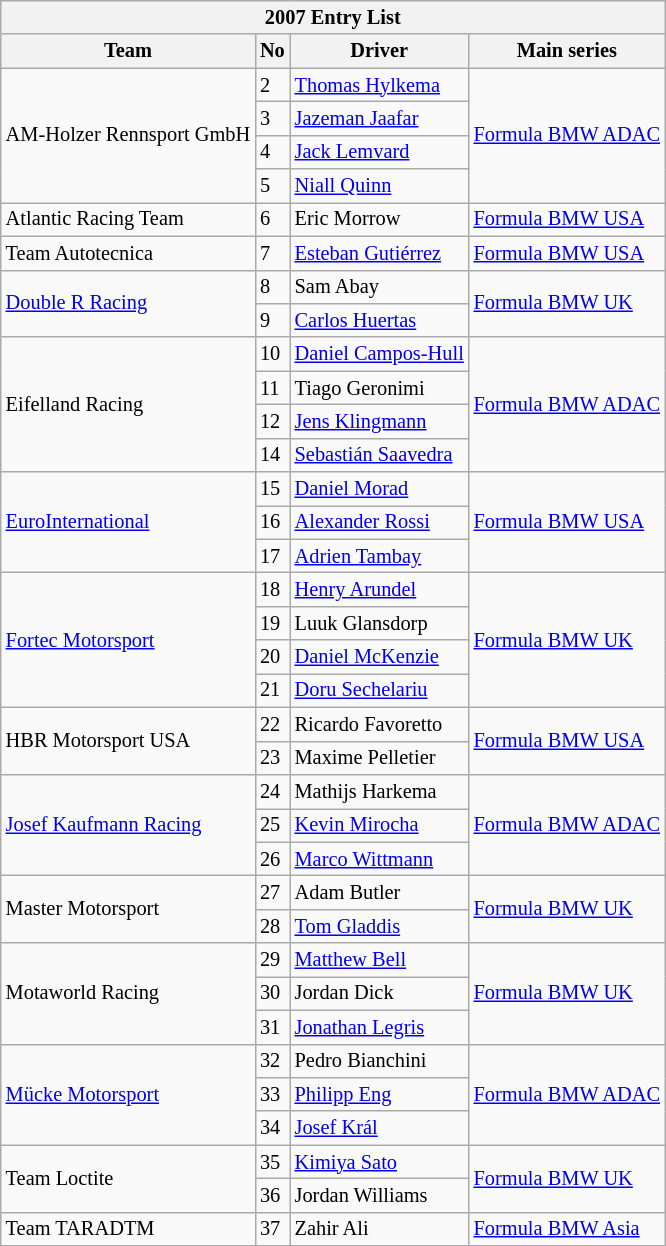<table class="wikitable" style="font-size: 85%">
<tr>
<th colspan=4>2007 Entry List</th>
</tr>
<tr>
<th>Team</th>
<th>No</th>
<th>Driver</th>
<th>Main series</th>
</tr>
<tr>
<td rowspan=4> AM-Holzer Rennsport GmbH</td>
<td>2</td>
<td> <a href='#'>Thomas Hylkema</a></td>
<td rowspan=4><a href='#'>Formula BMW ADAC</a></td>
</tr>
<tr>
<td>3</td>
<td> <a href='#'>Jazeman Jaafar</a></td>
</tr>
<tr>
<td>4</td>
<td> <a href='#'>Jack Lemvard</a></td>
</tr>
<tr>
<td>5</td>
<td> <a href='#'>Niall Quinn</a></td>
</tr>
<tr>
<td> Atlantic Racing Team</td>
<td>6</td>
<td> Eric Morrow</td>
<td><a href='#'>Formula BMW USA</a></td>
</tr>
<tr>
<td> Team Autotecnica</td>
<td>7</td>
<td> <a href='#'>Esteban Gutiérrez</a></td>
<td><a href='#'>Formula BMW USA</a></td>
</tr>
<tr>
<td rowspan=2> <a href='#'>Double R Racing</a></td>
<td>8</td>
<td> Sam Abay</td>
<td rowspan=2><a href='#'>Formula BMW UK</a></td>
</tr>
<tr>
<td>9</td>
<td> <a href='#'>Carlos Huertas</a></td>
</tr>
<tr>
<td rowspan=4> Eifelland Racing</td>
<td>10</td>
<td> <a href='#'>Daniel Campos-Hull</a></td>
<td rowspan=4><a href='#'>Formula BMW ADAC</a></td>
</tr>
<tr>
<td>11</td>
<td> Tiago Geronimi</td>
</tr>
<tr>
<td>12</td>
<td> <a href='#'>Jens Klingmann</a></td>
</tr>
<tr>
<td>14</td>
<td> <a href='#'>Sebastián Saavedra</a></td>
</tr>
<tr>
<td rowspan=3> <a href='#'>EuroInternational</a></td>
<td>15</td>
<td> <a href='#'>Daniel Morad</a></td>
<td rowspan=3><a href='#'>Formula BMW USA</a></td>
</tr>
<tr>
<td>16</td>
<td> <a href='#'>Alexander Rossi</a></td>
</tr>
<tr>
<td>17</td>
<td> <a href='#'>Adrien Tambay</a></td>
</tr>
<tr>
<td rowspan=4> <a href='#'>Fortec Motorsport</a></td>
<td>18</td>
<td> <a href='#'>Henry Arundel</a></td>
<td rowspan=4><a href='#'>Formula BMW UK</a></td>
</tr>
<tr>
<td>19</td>
<td> Luuk Glansdorp</td>
</tr>
<tr>
<td>20</td>
<td> <a href='#'>Daniel McKenzie</a></td>
</tr>
<tr>
<td>21</td>
<td> <a href='#'>Doru Sechelariu</a></td>
</tr>
<tr>
<td rowspan=2> HBR Motorsport USA</td>
<td>22</td>
<td> Ricardo Favoretto</td>
<td rowspan=2><a href='#'>Formula BMW USA</a></td>
</tr>
<tr>
<td>23</td>
<td> Maxime Pelletier</td>
</tr>
<tr>
<td rowspan=3> <a href='#'>Josef Kaufmann Racing</a></td>
<td>24</td>
<td> Mathijs Harkema</td>
<td rowspan=3><a href='#'>Formula BMW ADAC</a></td>
</tr>
<tr>
<td>25</td>
<td> <a href='#'>Kevin Mirocha</a></td>
</tr>
<tr>
<td>26</td>
<td> <a href='#'>Marco Wittmann</a></td>
</tr>
<tr>
<td rowspan=2> Master Motorsport</td>
<td>27</td>
<td> Adam Butler</td>
<td rowspan=2><a href='#'>Formula BMW UK</a></td>
</tr>
<tr>
<td>28</td>
<td> <a href='#'>Tom Gladdis</a></td>
</tr>
<tr>
<td rowspan=3> Motaworld Racing</td>
<td>29</td>
<td> <a href='#'>Matthew Bell</a></td>
<td rowspan=3><a href='#'>Formula BMW UK</a></td>
</tr>
<tr>
<td>30</td>
<td> Jordan Dick</td>
</tr>
<tr>
<td>31</td>
<td> <a href='#'>Jonathan Legris</a></td>
</tr>
<tr>
<td rowspan=3> <a href='#'>Mücke Motorsport</a></td>
<td>32</td>
<td> Pedro Bianchini</td>
<td rowspan=3><a href='#'>Formula BMW ADAC</a></td>
</tr>
<tr>
<td>33</td>
<td> <a href='#'>Philipp Eng</a></td>
</tr>
<tr>
<td>34</td>
<td> <a href='#'>Josef Král</a></td>
</tr>
<tr>
<td rowspan=2> Team Loctite</td>
<td>35</td>
<td> <a href='#'>Kimiya Sato</a></td>
<td rowspan=2><a href='#'>Formula BMW UK</a></td>
</tr>
<tr>
<td>36</td>
<td> Jordan Williams</td>
</tr>
<tr>
<td> Team TARADTM</td>
<td>37</td>
<td> Zahir Ali</td>
<td><a href='#'>Formula BMW Asia</a></td>
</tr>
</table>
